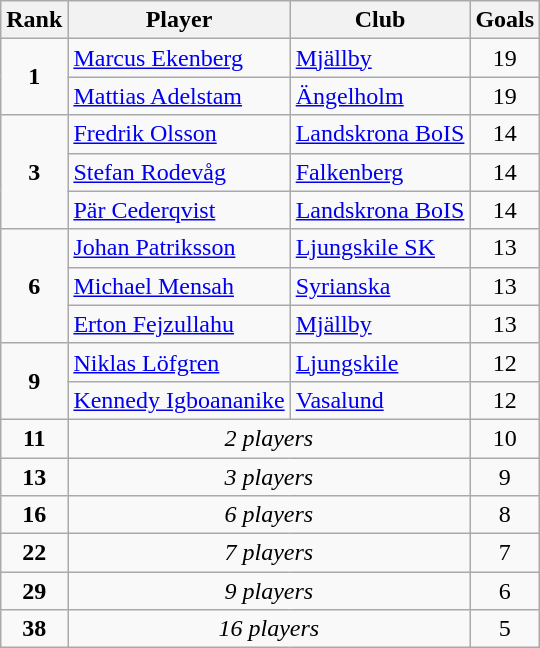<table class="wikitable" style="text-align:center">
<tr>
<th>Rank</th>
<th>Player</th>
<th>Club</th>
<th>Goals</th>
</tr>
<tr>
<td rowspan="2"><strong>1</strong></td>
<td align="left"> <a href='#'>Marcus Ekenberg</a></td>
<td align="left"><a href='#'>Mjällby</a></td>
<td>19</td>
</tr>
<tr>
<td align="left"> <a href='#'>Mattias Adelstam</a></td>
<td align="left"><a href='#'>Ängelholm</a></td>
<td>19</td>
</tr>
<tr>
<td rowspan="3"><strong>3</strong></td>
<td align="left"> <a href='#'>Fredrik Olsson</a></td>
<td align="left"><a href='#'>Landskrona BoIS</a></td>
<td>14</td>
</tr>
<tr>
<td align="left"> <a href='#'>Stefan Rodevåg</a></td>
<td align="left"><a href='#'>Falkenberg</a></td>
<td>14</td>
</tr>
<tr>
<td align="left"> <a href='#'>Pär Cederqvist</a></td>
<td align="left"><a href='#'>Landskrona BoIS</a></td>
<td>14</td>
</tr>
<tr>
<td rowspan="3"><strong>6</strong></td>
<td align="left"> <a href='#'>Johan Patriksson</a></td>
<td align="left"><a href='#'>Ljungskile SK</a></td>
<td>13</td>
</tr>
<tr>
<td align="left"> <a href='#'>Michael Mensah</a></td>
<td align="left"><a href='#'>Syrianska</a></td>
<td>13</td>
</tr>
<tr>
<td align="left"> <a href='#'>Erton Fejzullahu</a></td>
<td align="left"><a href='#'>Mjällby</a></td>
<td>13</td>
</tr>
<tr>
<td rowspan="2"><strong>9</strong></td>
<td align="left"> <a href='#'>Niklas Löfgren</a></td>
<td align="left"><a href='#'>Ljungskile</a></td>
<td>12</td>
</tr>
<tr>
<td align="left"> <a href='#'>Kennedy Igboananike</a></td>
<td align="left"><a href='#'>Vasalund</a></td>
<td>12</td>
</tr>
<tr>
<td rowspan=1 align="center"><strong>11</strong></td>
<td colspan=2 align="center"><em>2 players</em></td>
<td rowspan=1 align="center">10</td>
</tr>
<tr>
<td rowspan=1 align="center"><strong>13</strong></td>
<td colspan=2 align="center"><em>3 players</em></td>
<td rowspan=1 align="center">9</td>
</tr>
<tr>
<td rowspan=1 align="center"><strong>16</strong></td>
<td colspan=2 align="center"><em>6 players</em></td>
<td rowspan=1 align="center">8</td>
</tr>
<tr>
<td rowspan=1 align="center"><strong>22</strong></td>
<td colspan=2 align="center"><em>7 players</em></td>
<td rowspan=1 align="center">7</td>
</tr>
<tr>
<td rowspan=1 align="center"><strong>29</strong></td>
<td colspan=2 align="center"><em>9 players</em></td>
<td rowspan=1 align="center">6</td>
</tr>
<tr>
<td rowspan=1 align="center"><strong>38</strong></td>
<td colspan=2 align="center"><em>16 players</em></td>
<td rowspan=1 align="center">5</td>
</tr>
</table>
